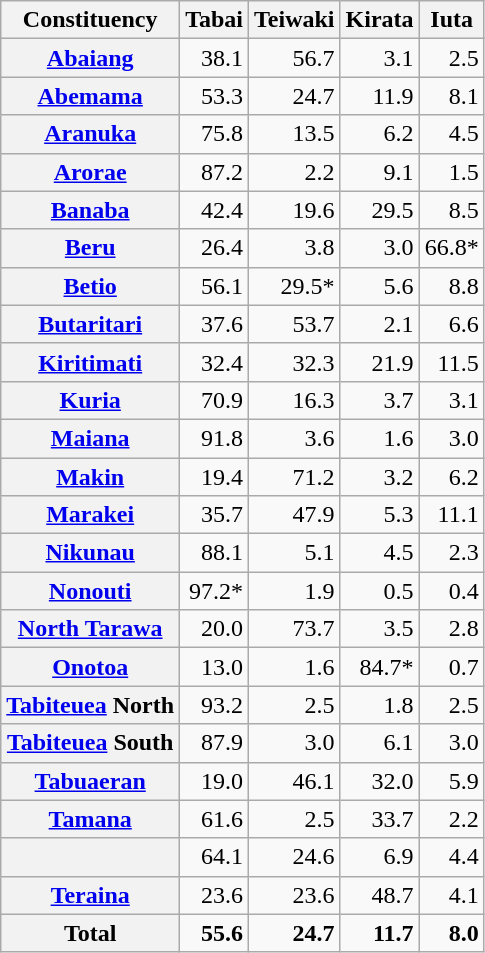<table class="wikitable sortable" style=text-align:right>
<tr>
<th>Constituency</th>
<th>Tabai</th>
<th>Teiwaki</th>
<th>Kirata</th>
<th>Iuta</th>
</tr>
<tr>
<th><a href='#'>Abaiang</a></th>
<td>38.1</td>
<td>56.7</td>
<td>3.1</td>
<td>2.5</td>
</tr>
<tr>
<th><a href='#'>Abemama</a></th>
<td>53.3</td>
<td>24.7</td>
<td>11.9</td>
<td>8.1</td>
</tr>
<tr>
<th><a href='#'>Aranuka</a></th>
<td>75.8</td>
<td>13.5</td>
<td>6.2</td>
<td>4.5</td>
</tr>
<tr>
<th><a href='#'>Arorae</a></th>
<td>87.2</td>
<td>2.2</td>
<td>9.1</td>
<td>1.5</td>
</tr>
<tr>
<th><a href='#'>Banaba</a></th>
<td>42.4</td>
<td>19.6</td>
<td>29.5</td>
<td>8.5</td>
</tr>
<tr>
<th><a href='#'>Beru</a></th>
<td>26.4</td>
<td>3.8</td>
<td>3.0</td>
<td>66.8*</td>
</tr>
<tr>
<th><a href='#'>Betio</a></th>
<td>56.1</td>
<td>29.5*</td>
<td>5.6</td>
<td>8.8</td>
</tr>
<tr>
<th><a href='#'>Butaritari</a></th>
<td>37.6</td>
<td>53.7</td>
<td>2.1</td>
<td>6.6</td>
</tr>
<tr>
<th><a href='#'>Kiritimati</a></th>
<td>32.4</td>
<td>32.3</td>
<td>21.9</td>
<td>11.5</td>
</tr>
<tr>
<th><a href='#'>Kuria</a></th>
<td>70.9</td>
<td>16.3</td>
<td>3.7</td>
<td>3.1</td>
</tr>
<tr>
<th><a href='#'>Maiana</a></th>
<td>91.8</td>
<td>3.6</td>
<td>1.6</td>
<td>3.0</td>
</tr>
<tr>
<th><a href='#'>Makin</a></th>
<td>19.4</td>
<td>71.2</td>
<td>3.2</td>
<td>6.2</td>
</tr>
<tr>
<th><a href='#'>Marakei</a></th>
<td>35.7</td>
<td>47.9</td>
<td>5.3</td>
<td>11.1</td>
</tr>
<tr>
<th><a href='#'>Nikunau</a></th>
<td>88.1</td>
<td>5.1</td>
<td>4.5</td>
<td>2.3</td>
</tr>
<tr>
<th><a href='#'>Nonouti</a></th>
<td>97.2*</td>
<td>1.9</td>
<td>0.5</td>
<td>0.4</td>
</tr>
<tr>
<th><a href='#'>North Tarawa</a></th>
<td>20.0</td>
<td>73.7</td>
<td>3.5</td>
<td>2.8</td>
</tr>
<tr>
<th><a href='#'>Onotoa</a></th>
<td>13.0</td>
<td>1.6</td>
<td>84.7*</td>
<td>0.7</td>
</tr>
<tr>
<th><a href='#'>Tabiteuea</a> North</th>
<td>93.2</td>
<td>2.5</td>
<td>1.8</td>
<td>2.5</td>
</tr>
<tr>
<th><a href='#'>Tabiteuea</a> South</th>
<td>87.9</td>
<td>3.0</td>
<td>6.1</td>
<td>3.0</td>
</tr>
<tr>
<th><a href='#'>Tabuaeran</a></th>
<td>19.0</td>
<td>46.1</td>
<td>32.0</td>
<td>5.9</td>
</tr>
<tr>
<th><a href='#'>Tamana</a></th>
<td>61.6</td>
<td>2.5</td>
<td>33.7</td>
<td>2.2</td>
</tr>
<tr>
<th><a href='#'></a></th>
<td>64.1</td>
<td>24.6</td>
<td>6.9</td>
<td>4.4</td>
</tr>
<tr>
<th><a href='#'>Teraina</a></th>
<td>23.6</td>
<td>23.6</td>
<td>48.7</td>
<td>4.1</td>
</tr>
<tr class=sortbottom>
<th>Total</th>
<td><strong>55.6</strong></td>
<td><strong>24.7</strong></td>
<td><strong>11.7</strong></td>
<td><strong>8.0</strong></td>
</tr>
</table>
